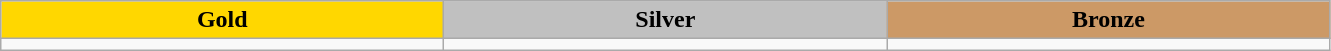<table class="wikitable">
<tr align="center">
<td bgcolor="gold" style="width:18em"><strong>Gold</strong></td>
<td bgcolor="silver" style="width:18em"><strong>Silver</strong></td>
<td bgcolor="CC9966" style="width:18em"><strong>Bronze</strong></td>
</tr>
<tr valign="top">
<td></td>
<td></td>
<td></td>
</tr>
</table>
